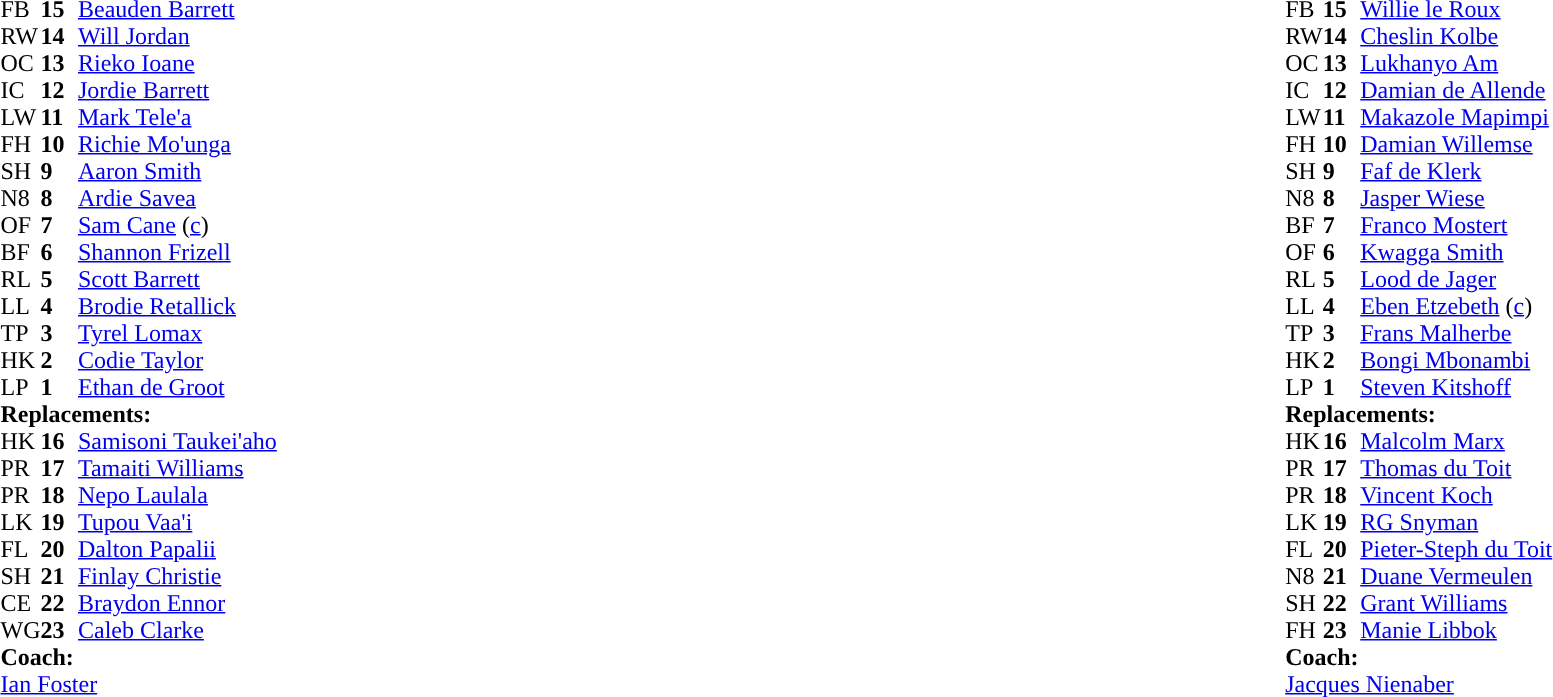<table style="width:100%">
<tr>
<td style="vertical-align:top;width:50%"><br><table cellspacing="0" cellpadding="0">
<tr>
<th width="25"></th>
<th width="25"></th>
</tr>
<tr>
<td>FB</td>
<td><strong>15</strong></td>
<td><a href='#'>Beauden Barrett</a></td>
</tr>
<tr>
<td>RW</td>
<td><strong>14</strong></td>
<td><a href='#'>Will Jordan</a></td>
</tr>
<tr>
<td>OC</td>
<td><strong>13</strong></td>
<td><a href='#'>Rieko Ioane</a></td>
<td></td>
<td></td>
</tr>
<tr>
<td>IC</td>
<td><strong>12</strong></td>
<td><a href='#'>Jordie Barrett</a></td>
</tr>
<tr>
<td>LW</td>
<td><strong>11</strong></td>
<td><a href='#'>Mark Tele'a</a></td>
<td></td>
<td></td>
</tr>
<tr>
<td>FH</td>
<td><strong>10</strong></td>
<td><a href='#'>Richie Mo'unga</a></td>
</tr>
<tr>
<td>SH</td>
<td><strong>9</strong></td>
<td><a href='#'>Aaron Smith</a></td>
<td></td>
<td></td>
</tr>
<tr>
<td>N8</td>
<td><strong>8</strong></td>
<td><a href='#'>Ardie Savea</a></td>
</tr>
<tr>
<td>OF</td>
<td><strong>7</strong></td>
<td><a href='#'>Sam Cane</a> (<a href='#'>c</a>)</td>
<td></td>
<td></td>
</tr>
<tr>
<td>BF</td>
<td><strong>6</strong></td>
<td><a href='#'>Shannon Frizell</a></td>
<td></td>
<td></td>
</tr>
<tr>
<td>RL</td>
<td><strong>5</strong></td>
<td><a href='#'>Scott Barrett</a></td>
</tr>
<tr>
<td>LL</td>
<td><strong>4</strong></td>
<td><a href='#'>Brodie Retallick</a></td>
</tr>
<tr>
<td>TP</td>
<td><strong>3</strong></td>
<td><a href='#'>Tyrel Lomax</a></td>
<td></td>
<td></td>
</tr>
<tr>
<td>HK</td>
<td><strong>2</strong></td>
<td><a href='#'>Codie Taylor</a></td>
<td></td>
<td></td>
</tr>
<tr>
<td>LP</td>
<td><strong>1</strong></td>
<td><a href='#'>Ethan de Groot</a></td>
<td></td>
<td></td>
</tr>
<tr>
<td colspan="3"><strong>Replacements:</strong></td>
</tr>
<tr>
<td>HK</td>
<td><strong>16</strong></td>
<td><a href='#'>Samisoni Taukei'aho</a></td>
<td></td>
<td></td>
</tr>
<tr>
<td>PR</td>
<td><strong>17</strong></td>
<td><a href='#'>Tamaiti Williams</a></td>
<td></td>
<td></td>
</tr>
<tr>
<td>PR</td>
<td><strong>18</strong></td>
<td><a href='#'>Nepo Laulala</a></td>
<td></td>
<td></td>
</tr>
<tr>
<td>LK</td>
<td><strong>19</strong></td>
<td><a href='#'>Tupou Vaa'i</a></td>
<td></td>
<td></td>
</tr>
<tr>
<td>FL</td>
<td><strong>20</strong></td>
<td><a href='#'>Dalton Papalii</a></td>
<td></td>
<td></td>
</tr>
<tr>
<td>SH</td>
<td><strong>21</strong></td>
<td><a href='#'>Finlay Christie</a></td>
<td></td>
<td></td>
</tr>
<tr>
<td>CE</td>
<td><strong>22</strong></td>
<td><a href='#'>Braydon Ennor</a></td>
<td></td>
<td></td>
</tr>
<tr>
<td>WG</td>
<td><strong>23</strong></td>
<td><a href='#'>Caleb Clarke</a></td>
<td></td>
<td></td>
</tr>
<tr>
<td colspan="3"><strong>Coach:</strong></td>
</tr>
<tr>
<td colspan="3"> <a href='#'>Ian Foster</a></td>
</tr>
</table>
</td>
<td style="vertical-align:top"></td>
<td style="vertical-align:top;width:50%"><br><table cellspacing="0" cellpadding="0" style="margin:auto">
<tr>
<th width="25"></th>
<th width="25"></th>
</tr>
<tr>
<td>FB</td>
<td><strong>15</strong></td>
<td><a href='#'>Willie le Roux</a></td>
</tr>
<tr>
<td>RW</td>
<td><strong>14</strong></td>
<td><a href='#'>Cheslin Kolbe</a></td>
</tr>
<tr>
<td>OC</td>
<td><strong>13</strong></td>
<td><a href='#'>Lukhanyo Am</a></td>
</tr>
<tr>
<td>IC</td>
<td><strong>12</strong></td>
<td><a href='#'>Damian de Allende</a></td>
</tr>
<tr>
<td>LW</td>
<td><strong>11</strong></td>
<td><a href='#'>Makazole Mapimpi</a></td>
<td></td>
<td></td>
</tr>
<tr>
<td>FH</td>
<td><strong>10</strong></td>
<td><a href='#'>Damian Willemse</a></td>
</tr>
<tr>
<td>SH</td>
<td><strong>9</strong></td>
<td><a href='#'>Faf de Klerk</a></td>
<td></td>
<td></td>
</tr>
<tr>
<td>N8</td>
<td><strong>8</strong></td>
<td><a href='#'>Jasper Wiese</a></td>
<td></td>
<td></td>
</tr>
<tr>
<td>BF</td>
<td><strong>7</strong></td>
<td><a href='#'>Franco Mostert</a></td>
<td></td>
<td></td>
</tr>
<tr>
<td>OF</td>
<td><strong>6</strong></td>
<td><a href='#'>Kwagga Smith</a></td>
</tr>
<tr>
<td>RL</td>
<td><strong>5</strong></td>
<td><a href='#'>Lood de Jager</a></td>
<td></td>
<td></td>
</tr>
<tr>
<td>LL</td>
<td><strong>4</strong></td>
<td><a href='#'>Eben Etzebeth</a> (<a href='#'>c</a>)</td>
</tr>
<tr>
<td>TP</td>
<td><strong>3</strong></td>
<td><a href='#'>Frans Malherbe</a></td>
<td></td>
<td></td>
</tr>
<tr>
<td>HK</td>
<td><strong>2</strong></td>
<td><a href='#'>Bongi Mbonambi</a></td>
<td></td>
<td></td>
</tr>
<tr>
<td>LP</td>
<td><strong>1</strong></td>
<td><a href='#'>Steven Kitshoff</a></td>
<td></td>
<td></td>
</tr>
<tr>
<td colspan="3"><strong>Replacements:</strong></td>
</tr>
<tr>
<td>HK</td>
<td><strong>16</strong></td>
<td><a href='#'>Malcolm Marx</a></td>
<td></td>
<td></td>
</tr>
<tr>
<td>PR</td>
<td><strong>17</strong></td>
<td><a href='#'>Thomas du Toit</a></td>
<td></td>
<td></td>
</tr>
<tr>
<td>PR</td>
<td><strong>18</strong></td>
<td><a href='#'>Vincent Koch</a></td>
<td></td>
<td></td>
</tr>
<tr>
<td>LK</td>
<td><strong>19</strong></td>
<td><a href='#'>RG Snyman</a></td>
<td></td>
<td></td>
</tr>
<tr>
<td>FL</td>
<td><strong>20</strong></td>
<td><a href='#'>Pieter-Steph du Toit</a></td>
<td></td>
<td></td>
</tr>
<tr>
<td>N8</td>
<td><strong>21</strong></td>
<td><a href='#'>Duane Vermeulen</a></td>
<td></td>
<td></td>
</tr>
<tr>
<td>SH</td>
<td><strong>22</strong></td>
<td><a href='#'>Grant Williams</a></td>
<td></td>
<td></td>
</tr>
<tr>
<td>FH</td>
<td><strong>23</strong></td>
<td><a href='#'>Manie Libbok</a></td>
<td></td>
<td></td>
</tr>
<tr>
<td colspan="3"><strong>Coach:</strong></td>
</tr>
<tr>
<td colspan="3"> <a href='#'>Jacques Nienaber</a></td>
</tr>
</table>
</td>
</tr>
</table>
